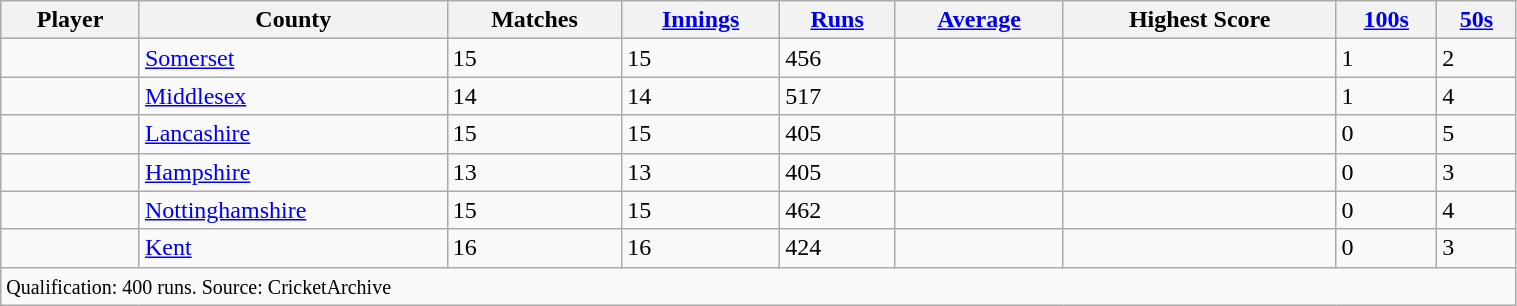<table class="wikitable sortable" style="width:80%;">
<tr>
<th>Player</th>
<th>County</th>
<th>Matches</th>
<th><a href='#'>Innings</a></th>
<th><a href='#'>Runs</a></th>
<th><a href='#'>Average</a></th>
<th>Highest Score</th>
<th><a href='#'>100s</a></th>
<th><a href='#'>50s</a></th>
</tr>
<tr>
<td></td>
<td><a href='#'>Somerset</a></td>
<td>15</td>
<td>15</td>
<td>456</td>
<td></td>
<td></td>
<td>1</td>
<td>2</td>
</tr>
<tr>
<td></td>
<td><a href='#'>Middlesex</a></td>
<td>14</td>
<td>14</td>
<td>517</td>
<td></td>
<td></td>
<td>1</td>
<td>4</td>
</tr>
<tr>
<td></td>
<td><a href='#'>Lancashire</a></td>
<td>15</td>
<td>15</td>
<td>405</td>
<td></td>
<td></td>
<td>0</td>
<td>5</td>
</tr>
<tr>
<td></td>
<td><a href='#'>Hampshire</a></td>
<td>13</td>
<td>13</td>
<td>405</td>
<td></td>
<td></td>
<td>0</td>
<td>3</td>
</tr>
<tr>
<td></td>
<td><a href='#'>Nottinghamshire</a></td>
<td>15</td>
<td>15</td>
<td>462</td>
<td></td>
<td></td>
<td>0</td>
<td>4</td>
</tr>
<tr>
<td></td>
<td><a href='#'>Kent</a></td>
<td>16</td>
<td>16</td>
<td>424</td>
<td></td>
<td></td>
<td>0</td>
<td>3</td>
</tr>
<tr class="unsortable">
<td colspan="9"><small>Qualification: 400 runs.  Source: CricketArchive</small></td>
</tr>
</table>
